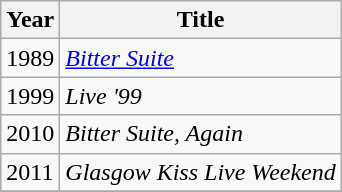<table class="wikitable">
<tr>
<th>Year</th>
<th>Title</th>
</tr>
<tr>
<td>1989</td>
<td><em><a href='#'>Bitter Suite</a></em></td>
</tr>
<tr>
<td>1999</td>
<td><em>Live '99</em></td>
</tr>
<tr>
<td>2010</td>
<td><em>Bitter Suite, Again</em></td>
</tr>
<tr>
<td>2011</td>
<td><em>Glasgow Kiss Live Weekend</em></td>
</tr>
<tr>
</tr>
</table>
